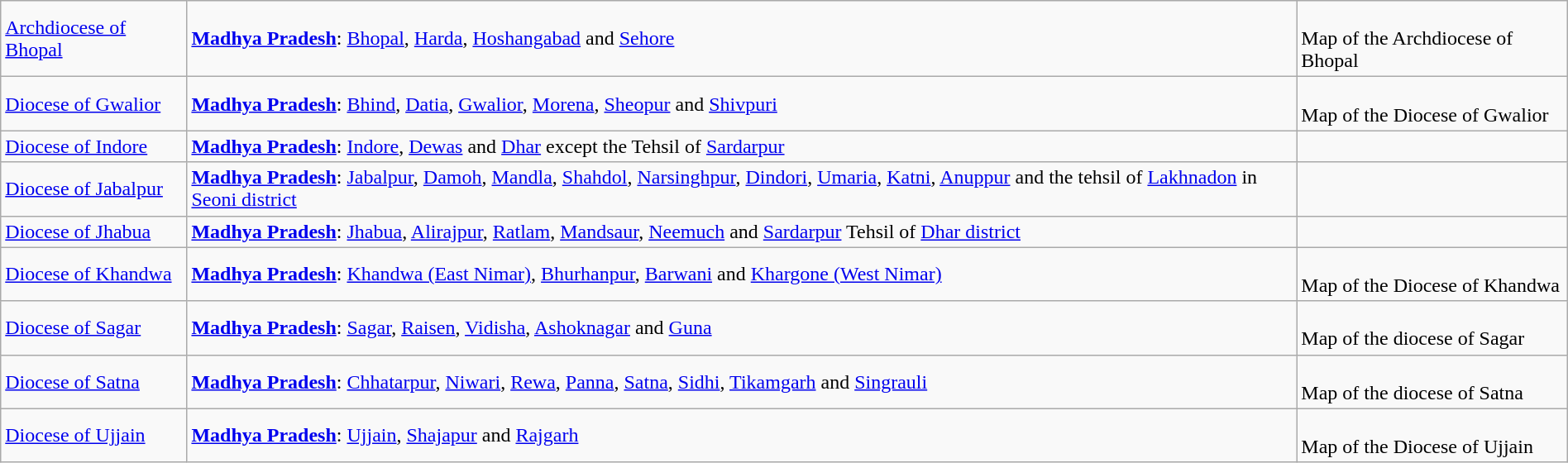<table class="wikitable" style="width:100%">
<tr>
<td><a href='#'>Archdiocese of Bhopal</a></td>
<td><strong><a href='#'>Madhya Pradesh</a></strong>: <a href='#'>Bhopal</a>, <a href='#'>Harda</a>, <a href='#'>Hoshangabad</a> and <a href='#'>Sehore</a></td>
<td><br>Map of the Archdiocese of Bhopal</td>
</tr>
<tr>
<td><a href='#'>Diocese of Gwalior</a></td>
<td><strong><a href='#'>Madhya Pradesh</a></strong>: <a href='#'>Bhind</a>, <a href='#'>Datia</a>, <a href='#'>Gwalior</a>, <a href='#'>Morena</a>, <a href='#'>Sheopur</a> and <a href='#'>Shivpuri</a></td>
<td><br>Map of the Diocese of Gwalior</td>
</tr>
<tr>
<td><a href='#'>Diocese of Indore</a></td>
<td><strong><a href='#'>Madhya Pradesh</a></strong>: <a href='#'>Indore</a>, <a href='#'>Dewas</a> and <a href='#'>Dhar</a> except the Tehsil of <a href='#'>Sardarpur</a></td>
<td></td>
</tr>
<tr>
<td><a href='#'>Diocese of Jabalpur</a></td>
<td><strong><a href='#'>Madhya Pradesh</a></strong>: <a href='#'>Jabalpur</a>, <a href='#'>Damoh</a>, <a href='#'>Mandla</a>, <a href='#'>Shahdol</a>, <a href='#'>Narsinghpur</a>, <a href='#'>Dindori</a>, <a href='#'>Umaria</a>, <a href='#'>Katni</a>, <a href='#'>Anuppur</a> and the tehsil of <a href='#'>Lakhnadon</a> in <a href='#'>Seoni district</a></td>
<td></td>
</tr>
<tr>
<td><a href='#'>Diocese of Jhabua</a></td>
<td><strong><a href='#'>Madhya Pradesh</a></strong>: <a href='#'>Jhabua</a>, <a href='#'>Alirajpur</a>, <a href='#'>Ratlam</a>, <a href='#'>Mandsaur</a>, <a href='#'>Neemuch</a> and <a href='#'>Sardarpur</a> Tehsil of <a href='#'>Dhar district</a></td>
<td></td>
</tr>
<tr>
<td><a href='#'>Diocese of Khandwa</a></td>
<td><strong><a href='#'>Madhya Pradesh</a></strong>: <a href='#'>Khandwa (East Nimar)</a>, <a href='#'>Bhurhanpur</a>, <a href='#'>Barwani</a> and <a href='#'>Khargone (West Nimar)</a></td>
<td><br>Map of the Diocese of Khandwa</td>
</tr>
<tr>
<td><a href='#'>Diocese of Sagar</a></td>
<td><strong><a href='#'>Madhya Pradesh</a></strong>: <a href='#'>Sagar</a>, <a href='#'>Raisen</a>, <a href='#'>Vidisha</a>, <a href='#'>Ashoknagar</a> and <a href='#'>Guna</a></td>
<td><br>Map of the diocese of Sagar</td>
</tr>
<tr>
<td><a href='#'>Diocese of Satna</a></td>
<td><strong><a href='#'>Madhya Pradesh</a></strong>: <a href='#'>Chhatarpur</a>, <a href='#'>Niwari</a>, <a href='#'>Rewa</a>, <a href='#'>Panna</a>, <a href='#'>Satna</a>, <a href='#'>Sidhi</a>, <a href='#'>Tikamgarh</a> and <a href='#'>Singrauli</a></td>
<td><br>Map of the diocese of Satna</td>
</tr>
<tr>
<td><a href='#'>Diocese of Ujjain</a></td>
<td><strong><a href='#'>Madhya Pradesh</a></strong>: <a href='#'>Ujjain</a>, <a href='#'>Shajapur</a> and <a href='#'>Rajgarh</a></td>
<td><br>Map of the Diocese of Ujjain</td>
</tr>
</table>
